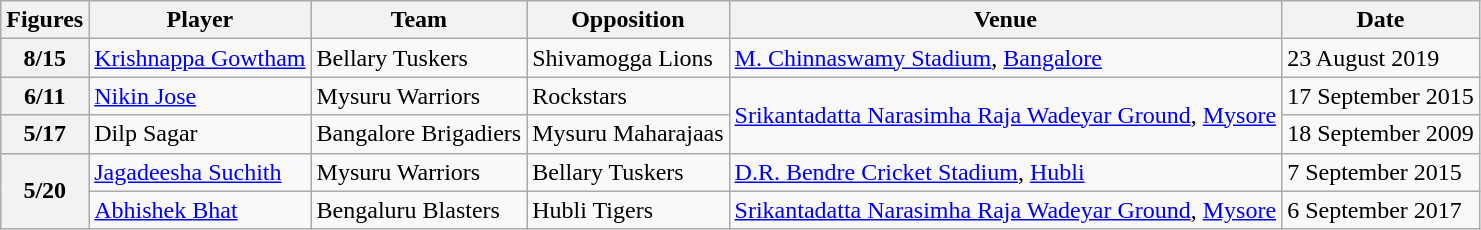<table class="wikitable">
<tr>
<th>Figures</th>
<th>Player</th>
<th>Team</th>
<th>Opposition</th>
<th>Venue</th>
<th>Date</th>
</tr>
<tr>
<th>8/15</th>
<td><a href='#'>Krishnappa Gowtham</a></td>
<td>Bellary Tuskers</td>
<td>Shivamogga Lions</td>
<td><a href='#'>M. Chinnaswamy Stadium</a>, <a href='#'>Bangalore</a></td>
<td>23 August 2019</td>
</tr>
<tr>
<th>6/11</th>
<td><a href='#'>Nikin Jose</a></td>
<td>Mysuru Warriors</td>
<td>Rockstars</td>
<td rowspan="2"><a href='#'>Srikantadatta Narasimha Raja Wadeyar Ground</a>, <a href='#'>Mysore</a></td>
<td>17 September 2015</td>
</tr>
<tr>
<th>5/17</th>
<td>Dilp Sagar</td>
<td>Bangalore Brigadiers</td>
<td>Mysuru Maharajaas</td>
<td>18 September 2009</td>
</tr>
<tr>
<th rowspan="2">5/20</th>
<td><a href='#'>Jagadeesha Suchith</a></td>
<td>Mysuru Warriors</td>
<td>Bellary Tuskers</td>
<td><a href='#'>D.R. Bendre Cricket Stadium</a>, <a href='#'>Hubli</a></td>
<td>7 September 2015</td>
</tr>
<tr>
<td><a href='#'>Abhishek Bhat</a></td>
<td>Bengaluru Blasters</td>
<td>Hubli Tigers</td>
<td><a href='#'>Srikantadatta Narasimha Raja Wadeyar Ground</a>, <a href='#'>Mysore</a></td>
<td>6 September 2017</td>
</tr>
</table>
